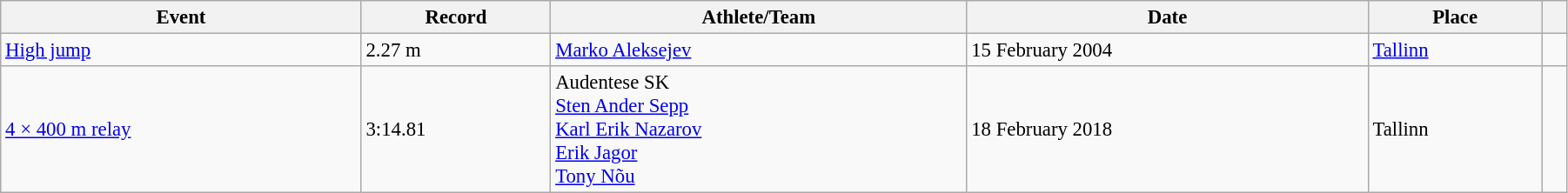<table class="wikitable" style="font-size:95%; width: 95%;">
<tr>
<th>Event</th>
<th>Record</th>
<th>Athlete/Team</th>
<th>Date</th>
<th>Place</th>
<th></th>
</tr>
<tr>
<td><a href='#'>High jump</a></td>
<td>2.27 m </td>
<td><a href='#'>Marko Aleksejev</a></td>
<td>15 February 2004</td>
<td><a href='#'>Tallinn</a></td>
<td></td>
</tr>
<tr>
<td><a href='#'>4 × 400 m relay</a></td>
<td>3:14.81 </td>
<td>Audentese SK<br><a href='#'>Sten Ander Sepp</a><br><a href='#'>Karl Erik Nazarov</a><br><a href='#'>Erik Jagor</a><br><a href='#'>Tony Nõu</a></td>
<td>18 February 2018</td>
<td>Tallinn</td>
<td></td>
</tr>
</table>
